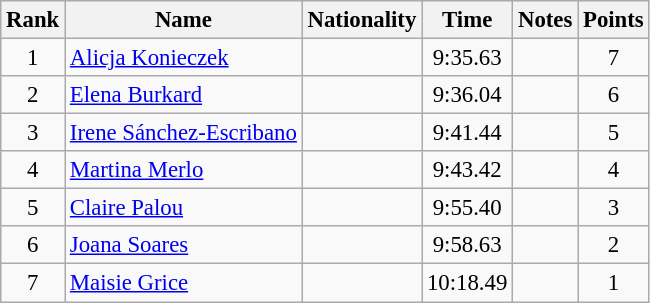<table class="wikitable sortable" style="text-align:center; font-size:95%">
<tr>
<th>Rank</th>
<th>Name</th>
<th>Nationality</th>
<th>Time</th>
<th>Notes</th>
<th>Points</th>
</tr>
<tr>
<td>1</td>
<td align=left><a href='#'>Alicja Konieczek</a></td>
<td align=left></td>
<td>9:35.63</td>
<td></td>
<td>7</td>
</tr>
<tr>
<td>2</td>
<td align=left><a href='#'>Elena Burkard</a></td>
<td align=left></td>
<td>9:36.04</td>
<td></td>
<td>6</td>
</tr>
<tr>
<td>3</td>
<td align=left><a href='#'>Irene Sánchez-Escribano</a></td>
<td align=left></td>
<td>9:41.44</td>
<td></td>
<td>5</td>
</tr>
<tr>
<td>4</td>
<td align=left><a href='#'>Martina Merlo</a></td>
<td align=left></td>
<td>9:43.42</td>
<td></td>
<td>4</td>
</tr>
<tr>
<td>5</td>
<td align=left><a href='#'>Claire Palou</a></td>
<td align=left></td>
<td>9:55.40</td>
<td></td>
<td>3</td>
</tr>
<tr>
<td>6</td>
<td align=left><a href='#'>Joana Soares</a></td>
<td align=left></td>
<td>9:58.63</td>
<td></td>
<td>2</td>
</tr>
<tr>
<td>7</td>
<td align=left><a href='#'>Maisie Grice</a></td>
<td align=left></td>
<td>10:18.49</td>
<td></td>
<td>1</td>
</tr>
</table>
